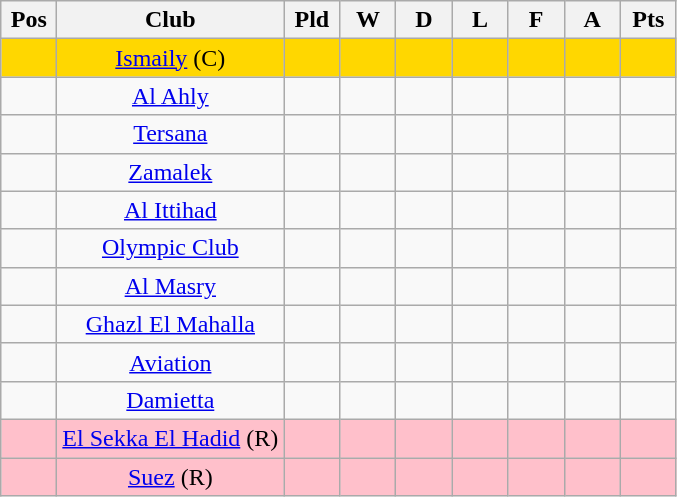<table class="wikitable sortable" bgcolor="#f7f8ff">
<tr>
<th width=30>Pos</th>
<th>Club</th>
<th width=30>Pld</th>
<th width=30>W</th>
<th width=30>D</th>
<th width=30>L</th>
<th width=30>F</th>
<th width=30>A</th>
<th width=30>Pts</th>
</tr>
<tr bgcolor="gold" align="center">
<td></td>
<td><a href='#'>Ismaily</a> (C)</td>
<td></td>
<td></td>
<td></td>
<td></td>
<td></td>
<td></td>
<td></td>
</tr>
<tr align="center">
<td></td>
<td><a href='#'>Al Ahly</a></td>
<td></td>
<td></td>
<td></td>
<td></td>
<td></td>
<td></td>
<td></td>
</tr>
<tr align="center">
<td></td>
<td><a href='#'>Tersana</a></td>
<td></td>
<td></td>
<td></td>
<td></td>
<td></td>
<td></td>
<td></td>
</tr>
<tr align="center">
<td></td>
<td><a href='#'>Zamalek</a></td>
<td></td>
<td></td>
<td></td>
<td></td>
<td></td>
<td></td>
<td></td>
</tr>
<tr align="center">
<td></td>
<td><a href='#'>Al Ittihad</a></td>
<td></td>
<td></td>
<td></td>
<td></td>
<td></td>
<td></td>
<td></td>
</tr>
<tr align="center">
<td></td>
<td><a href='#'>Olympic Club</a></td>
<td></td>
<td></td>
<td></td>
<td></td>
<td></td>
<td></td>
<td></td>
</tr>
<tr align="center">
<td></td>
<td><a href='#'>Al Masry</a></td>
<td></td>
<td></td>
<td></td>
<td></td>
<td></td>
<td></td>
<td></td>
</tr>
<tr align="center">
<td></td>
<td><a href='#'>Ghazl El Mahalla</a></td>
<td></td>
<td></td>
<td></td>
<td></td>
<td></td>
<td></td>
<td></td>
</tr>
<tr align="center">
<td></td>
<td><a href='#'>Aviation</a></td>
<td></td>
<td></td>
<td></td>
<td></td>
<td></td>
<td></td>
<td></td>
</tr>
<tr align="center">
<td></td>
<td><a href='#'>Damietta</a></td>
<td></td>
<td></td>
<td></td>
<td></td>
<td></td>
<td></td>
<td></td>
</tr>
<tr bgcolor="#FFC0CB" align="center">
<td></td>
<td><a href='#'>El Sekka El Hadid</a> (R)</td>
<td></td>
<td></td>
<td></td>
<td></td>
<td></td>
<td></td>
<td></td>
</tr>
<tr bgcolor="#FFC0CB" align="center">
<td></td>
<td><a href='#'>Suez</a> (R)</td>
<td></td>
<td></td>
<td></td>
<td></td>
<td></td>
<td></td>
<td></td>
</tr>
</table>
